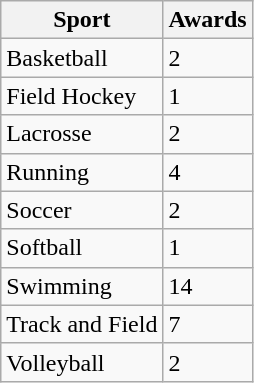<table class="wikitable sortable">
<tr>
<th>Sport</th>
<th>Awards</th>
</tr>
<tr>
<td>Basketball</td>
<td>2</td>
</tr>
<tr>
<td>Field Hockey</td>
<td>1</td>
</tr>
<tr>
<td>Lacrosse</td>
<td>2</td>
</tr>
<tr>
<td>Running</td>
<td>4</td>
</tr>
<tr>
<td>Soccer</td>
<td>2</td>
</tr>
<tr>
<td>Softball</td>
<td>1</td>
</tr>
<tr>
<td>Swimming</td>
<td>14</td>
</tr>
<tr>
<td>Track and Field</td>
<td>7</td>
</tr>
<tr>
<td>Volleyball</td>
<td>2</td>
</tr>
</table>
